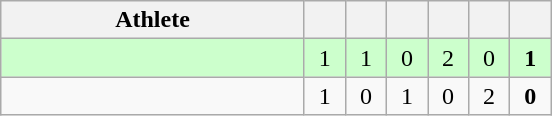<table class=wikitable style="text-align:center">
<tr>
<th width=195>Athlete</th>
<th width=20></th>
<th width=20></th>
<th width=20></th>
<th width=20></th>
<th width=20></th>
<th width=20></th>
</tr>
<tr bgcolor=ccffcc>
<td style="text-align:left"></td>
<td>1</td>
<td>1</td>
<td>0</td>
<td>2</td>
<td>0</td>
<td><strong>1</strong></td>
</tr>
<tr>
<td style="text-align:left"></td>
<td>1</td>
<td>0</td>
<td>1</td>
<td>0</td>
<td>2</td>
<td><strong>0</strong></td>
</tr>
</table>
